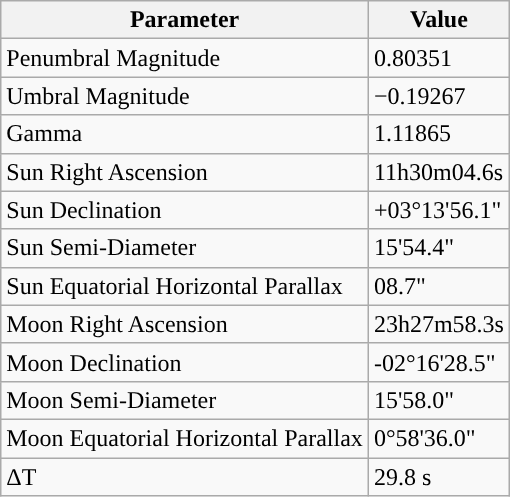<table class="wikitable">
<tr>
<th>Parameter</th>
<th>Value</th>
</tr>
<tr>
<td>Penumbral Magnitude</td>
<td>0.80351</td>
</tr>
<tr>
<td>Umbral Magnitude</td>
<td>−0.19267</td>
</tr>
<tr>
<td>Gamma</td>
<td>1.11865</td>
</tr>
<tr>
<td>Sun Right Ascension</td>
<td>11h30m04.6s</td>
</tr>
<tr>
<td>Sun Declination</td>
<td>+03°13'56.1"</td>
</tr>
<tr>
<td>Sun Semi-Diameter</td>
<td>15'54.4"</td>
</tr>
<tr>
<td>Sun Equatorial Horizontal Parallax</td>
<td>08.7"</td>
</tr>
<tr>
<td>Moon Right Ascension</td>
<td>23h27m58.3s</td>
</tr>
<tr>
<td>Moon Declination</td>
<td>-02°16'28.5"</td>
</tr>
<tr>
<td>Moon Semi-Diameter</td>
<td>15'58.0"</td>
</tr>
<tr>
<td>Moon Equatorial Horizontal Parallax</td>
<td>0°58'36.0"</td>
</tr>
<tr>
<td>ΔT</td>
<td>29.8 s</td>
</tr>
</table>
